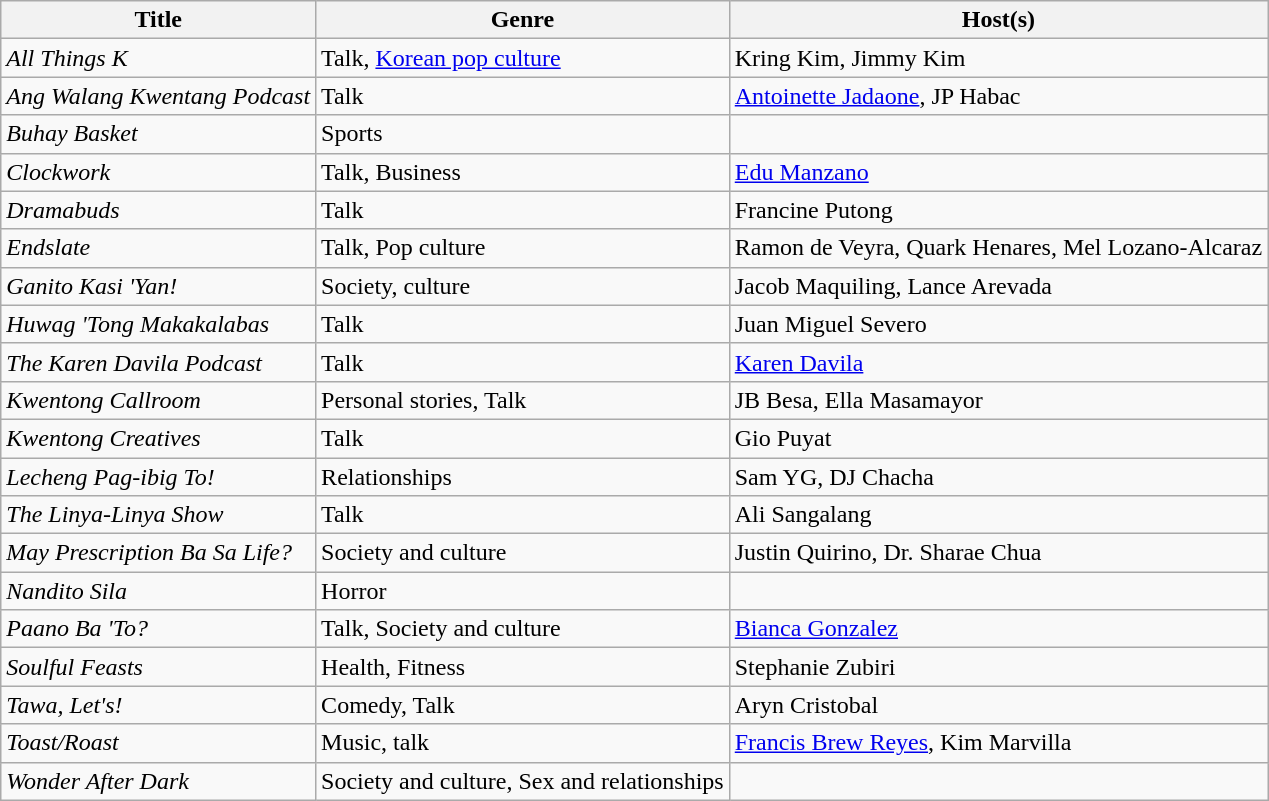<table class="wikitable">
<tr>
<th>Title</th>
<th>Genre</th>
<th>Host(s)</th>
</tr>
<tr>
<td><em>All Things K</em></td>
<td>Talk, <a href='#'>Korean pop culture</a></td>
<td>Kring Kim, Jimmy Kim</td>
</tr>
<tr>
<td><em>Ang Walang Kwentang Podcast</em></td>
<td>Talk</td>
<td><a href='#'>Antoinette Jadaone</a>, JP Habac</td>
</tr>
<tr>
<td><em>Buhay Basket</em></td>
<td>Sports</td>
<td></td>
</tr>
<tr>
<td><em>Clockwork</em></td>
<td>Talk, Business</td>
<td><a href='#'>Edu Manzano</a></td>
</tr>
<tr>
<td><em>Dramabuds</em></td>
<td>Talk</td>
<td>Francine Putong</td>
</tr>
<tr>
<td><em>Endslate</em></td>
<td>Talk, Pop culture</td>
<td>Ramon de Veyra, Quark Henares, Mel Lozano-Alcaraz</td>
</tr>
<tr>
<td><em>Ganito Kasi 'Yan!</em></td>
<td>Society, culture</td>
<td>Jacob Maquiling, Lance Arevada</td>
</tr>
<tr>
<td><em>Huwag 'Tong Makakalabas</em></td>
<td>Talk</td>
<td>Juan Miguel Severo</td>
</tr>
<tr>
<td><em>The Karen Davila Podcast</em></td>
<td>Talk</td>
<td><a href='#'>Karen Davila</a></td>
</tr>
<tr>
<td><em>Kwentong Callroom</em></td>
<td>Personal stories, Talk</td>
<td>JB Besa, Ella Masamayor</td>
</tr>
<tr>
<td><em>Kwentong Creatives</em></td>
<td>Talk</td>
<td>Gio Puyat</td>
</tr>
<tr>
<td><em>Lecheng Pag-ibig To!</em></td>
<td>Relationships</td>
<td>Sam YG, DJ Chacha</td>
</tr>
<tr>
<td><em>The Linya-Linya Show</em></td>
<td>Talk</td>
<td>Ali Sangalang</td>
</tr>
<tr>
<td><em>May Prescription Ba Sa Life?</em></td>
<td>Society and culture</td>
<td>Justin Quirino, Dr. Sharae Chua</td>
</tr>
<tr>
<td><em>Nandito Sila</em></td>
<td>Horror</td>
<td></td>
</tr>
<tr>
<td><em>Paano Ba 'To?</em></td>
<td>Talk, Society and culture</td>
<td><a href='#'>Bianca Gonzalez</a></td>
</tr>
<tr>
<td><em>Soulful Feasts</em></td>
<td>Health, Fitness</td>
<td>Stephanie Zubiri</td>
</tr>
<tr>
<td><em>Tawa, Let's!</em></td>
<td>Comedy, Talk</td>
<td>Aryn Cristobal</td>
</tr>
<tr>
<td><em>Toast/Roast</em></td>
<td>Music, talk</td>
<td><a href='#'>Francis Brew Reyes</a>, Kim Marvilla</td>
</tr>
<tr>
<td><em>Wonder After Dark</em></td>
<td>Society and culture, Sex and relationships</td>
<td></td>
</tr>
</table>
